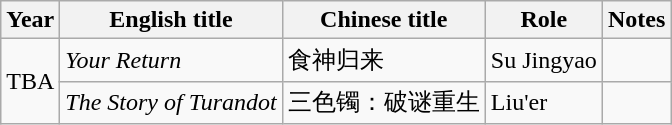<table class="wikitable">
<tr>
<th>Year</th>
<th>English title</th>
<th>Chinese title</th>
<th>Role</th>
<th>Notes</th>
</tr>
<tr>
<td rowspan=2>TBA</td>
<td><em>Your Return</em></td>
<td>食神归来</td>
<td>Su Jingyao</td>
<td></td>
</tr>
<tr>
<td><em>The Story of Turandot</em></td>
<td>三色镯：破谜重生</td>
<td>Liu'er</td>
<td></td>
</tr>
</table>
